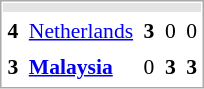<table cellspacing="1" cellpadding="3" style="border:1px solid #AAAAAA;font-size:90%">
<tr bgcolor="#E4E4E4">
<td colspan="5"></td>
</tr>
<tr>
<td><strong>4</strong></td>
<td> <a href='#'>Netherlands</a></td>
<td><strong>3</strong></td>
<td>0</td>
<td>0</td>
</tr>
<tr>
<td><strong>3</strong></td>
<td> <strong><a href='#'>Malaysia</a></strong></td>
<td>0</td>
<td><strong>3</strong></td>
<td><strong>3</strong></td>
</tr>
<tr>
</tr>
</table>
